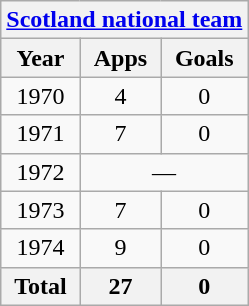<table class="wikitable" style="text-align:center">
<tr>
<th colspan=3><a href='#'>Scotland national team</a></th>
</tr>
<tr>
<th>Year</th>
<th>Apps</th>
<th>Goals</th>
</tr>
<tr>
<td>1970</td>
<td>4</td>
<td>0</td>
</tr>
<tr>
<td>1971</td>
<td>7</td>
<td>0</td>
</tr>
<tr>
<td>1972</td>
<td colspan=2>—</td>
</tr>
<tr>
<td>1973</td>
<td>7</td>
<td>0</td>
</tr>
<tr>
<td>1974</td>
<td>9</td>
<td>0</td>
</tr>
<tr>
<th>Total</th>
<th>27</th>
<th>0</th>
</tr>
</table>
